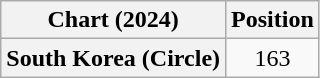<table class="wikitable plainrowheaders" style="text-align:center">
<tr>
<th scope="col">Chart (2024)</th>
<th scope="col">Position</th>
</tr>
<tr>
<th scope="row">South Korea (Circle)</th>
<td>163</td>
</tr>
</table>
